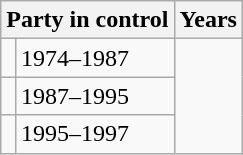<table class="wikitable">
<tr>
<th colspan="2">Party in control</th>
<th>Years</th>
</tr>
<tr>
<td></td>
<td>1974–1987</td>
</tr>
<tr>
<td></td>
<td>1987–1995</td>
</tr>
<tr>
<td></td>
<td>1995–1997</td>
</tr>
</table>
